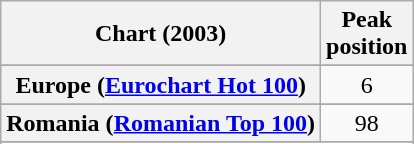<table class="wikitable sortable plainrowheaders" style="text-align:center">
<tr>
<th scope="col">Chart (2003)</th>
<th scope="col">Peak<br>position</th>
</tr>
<tr>
</tr>
<tr>
</tr>
<tr>
</tr>
<tr>
<th scope="row">Europe (<a href='#'>Eurochart Hot 100</a>)</th>
<td>6</td>
</tr>
<tr>
</tr>
<tr>
</tr>
<tr>
</tr>
<tr>
</tr>
<tr>
</tr>
<tr>
<th scope="row">Romania (<a href='#'>Romanian Top 100</a>)</th>
<td>98</td>
</tr>
<tr>
</tr>
<tr>
</tr>
<tr>
</tr>
</table>
